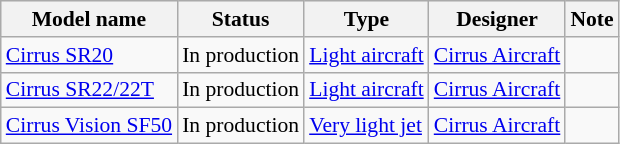<table class="wikitable" align=center style="font-size:90%;">
<tr style="background:#efefef;">
<th>Model name</th>
<th>Status</th>
<th>Type</th>
<th>Designer</th>
<th>Note</th>
</tr>
<tr>
<td align="left"><a href='#'>Cirrus SR20</a></td>
<td>In production</td>
<td align="left"><a href='#'>Light aircraft</a></td>
<td><a href='#'>Cirrus Aircraft</a></td>
<td></td>
</tr>
<tr>
<td align="left"><a href='#'>Cirrus SR22/22T</a></td>
<td>In production</td>
<td align="left"><a href='#'>Light aircraft</a></td>
<td><a href='#'>Cirrus Aircraft</a></td>
<td></td>
</tr>
<tr>
<td align="left"><a href='#'>Cirrus Vision SF50</a></td>
<td>In production</td>
<td align="left"><a href='#'>Very light jet</a></td>
<td><a href='#'>Cirrus Aircraft</a></td>
<td></td>
</tr>
</table>
